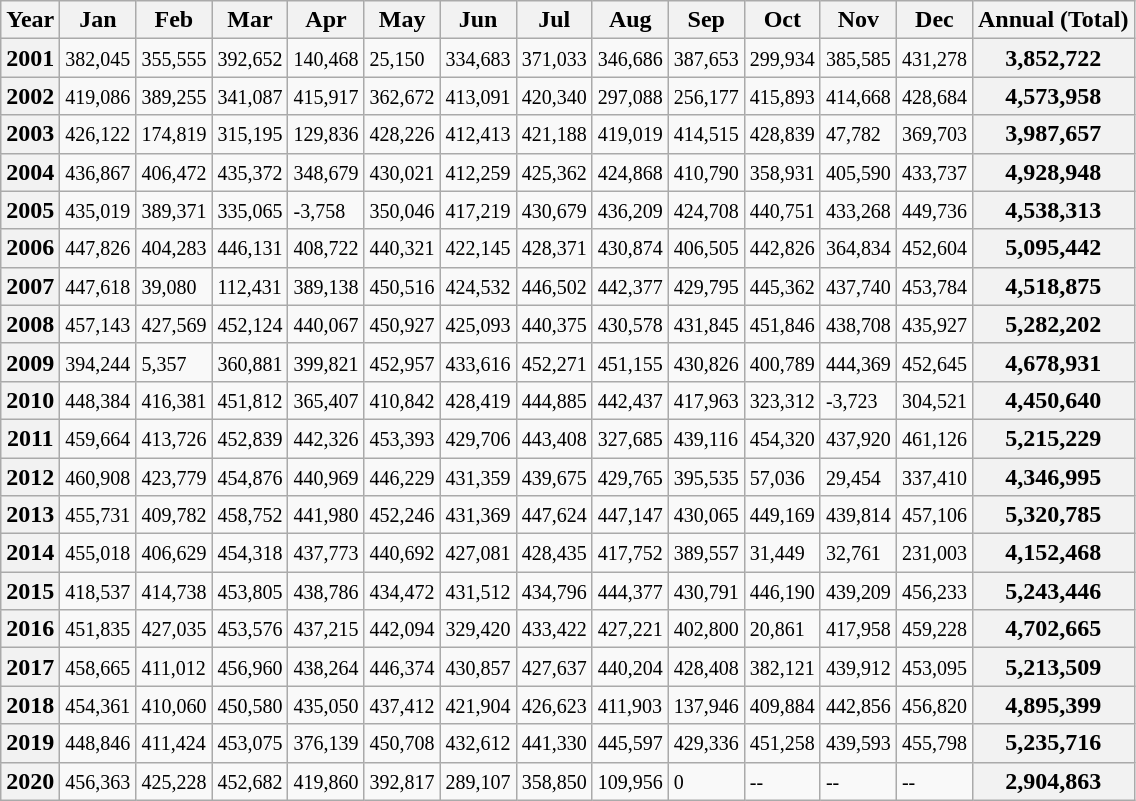<table class="wikitable">
<tr>
<th>Year</th>
<th>Jan</th>
<th>Feb</th>
<th>Mar</th>
<th>Apr</th>
<th>May</th>
<th>Jun</th>
<th>Jul</th>
<th>Aug</th>
<th>Sep</th>
<th>Oct</th>
<th>Nov</th>
<th>Dec</th>
<th>Annual (Total)</th>
</tr>
<tr>
<th>2001</th>
<td><small>382,045</small></td>
<td><small>355,555</small></td>
<td><small>392,652</small></td>
<td><small>140,468</small></td>
<td><small>25,150</small></td>
<td><small>334,683</small></td>
<td><small>371,033</small></td>
<td><small>346,686</small></td>
<td><small>387,653</small></td>
<td><small>299,934</small></td>
<td><small>385,585</small></td>
<td><small>431,278</small></td>
<th>3,852,722</th>
</tr>
<tr>
<th>2002</th>
<td><small>419,086</small></td>
<td><small>389,255</small></td>
<td><small>341,087</small></td>
<td><small>415,917</small></td>
<td><small>362,672</small></td>
<td><small>413,091</small></td>
<td><small>420,340</small></td>
<td><small>297,088</small></td>
<td><small>256,177</small></td>
<td><small>415,893</small></td>
<td><small>414,668</small></td>
<td><small>428,684</small></td>
<th>4,573,958</th>
</tr>
<tr>
<th>2003</th>
<td><small>426,122</small></td>
<td><small>174,819</small></td>
<td><small>315,195</small></td>
<td><small>129,836</small></td>
<td><small>428,226</small></td>
<td><small>412,413</small></td>
<td><small>421,188</small></td>
<td><small>419,019</small></td>
<td><small>414,515</small></td>
<td><small>428,839</small></td>
<td><small>47,782</small></td>
<td><small>369,703</small></td>
<th>3,987,657</th>
</tr>
<tr>
<th>2004</th>
<td><small>436,867</small></td>
<td><small>406,472</small></td>
<td><small>435,372</small></td>
<td><small>348,679</small></td>
<td><small>430,021</small></td>
<td><small>412,259</small></td>
<td><small>425,362</small></td>
<td><small>424,868</small></td>
<td><small>410,790</small></td>
<td><small>358,931</small></td>
<td><small>405,590</small></td>
<td><small>433,737</small></td>
<th>4,928,948</th>
</tr>
<tr>
<th>2005</th>
<td><small>435,019</small></td>
<td><small>389,371</small></td>
<td><small>335,065</small></td>
<td><small>-3,758</small></td>
<td><small>350,046</small></td>
<td><small>417,219</small></td>
<td><small>430,679</small></td>
<td><small>436,209</small></td>
<td><small>424,708</small></td>
<td><small>440,751</small></td>
<td><small>433,268</small></td>
<td><small>449,736</small></td>
<th>4,538,313</th>
</tr>
<tr>
<th>2006</th>
<td><small>447,826</small></td>
<td><small>404,283</small></td>
<td><small>446,131</small></td>
<td><small>408,722</small></td>
<td><small>440,321</small></td>
<td><small>422,145</small></td>
<td><small>428,371</small></td>
<td><small>430,874</small></td>
<td><small>406,505</small></td>
<td><small>442,826</small></td>
<td><small>364,834</small></td>
<td><small>452,604</small></td>
<th>5,095,442</th>
</tr>
<tr>
<th>2007</th>
<td><small>447,618</small></td>
<td><small>39,080</small></td>
<td><small>112,431</small></td>
<td><small>389,138</small></td>
<td><small>450,516</small></td>
<td><small>424,532</small></td>
<td><small>446,502</small></td>
<td><small>442,377</small></td>
<td><small>429,795</small></td>
<td><small>445,362</small></td>
<td><small>437,740</small></td>
<td><small>453,784</small></td>
<th>4,518,875</th>
</tr>
<tr>
<th>2008</th>
<td><small>457,143</small></td>
<td><small>427,569</small></td>
<td><small>452,124</small></td>
<td><small>440,067</small></td>
<td><small>450,927</small></td>
<td><small>425,093</small></td>
<td><small>440,375</small></td>
<td><small>430,578</small></td>
<td><small>431,845</small></td>
<td><small>451,846</small></td>
<td><small>438,708</small></td>
<td><small>435,927</small></td>
<th>5,282,202</th>
</tr>
<tr>
<th>2009</th>
<td><small>394,244</small></td>
<td><small>5,357</small></td>
<td><small>360,881</small></td>
<td><small>399,821</small></td>
<td><small>452,957</small></td>
<td><small>433,616</small></td>
<td><small>452,271</small></td>
<td><small>451,155</small></td>
<td><small>430,826</small></td>
<td><small>400,789</small></td>
<td><small>444,369</small></td>
<td><small>452,645</small></td>
<th>4,678,931</th>
</tr>
<tr>
<th>2010</th>
<td><small>448,384</small></td>
<td><small>416,381</small></td>
<td><small>451,812</small></td>
<td><small>365,407</small></td>
<td><small>410,842</small></td>
<td><small>428,419</small></td>
<td><small>444,885</small></td>
<td><small>442,437</small></td>
<td><small>417,963</small></td>
<td><small>323,312</small></td>
<td><small>-3,723</small></td>
<td><small>304,521</small></td>
<th>4,450,640</th>
</tr>
<tr>
<th>2011</th>
<td><small>459,664</small></td>
<td><small>413,726</small></td>
<td><small>452,839</small></td>
<td><small>442,326</small></td>
<td><small>453,393</small></td>
<td><small>429,706</small></td>
<td><small>443,408</small></td>
<td><small>327,685</small></td>
<td><small>439,116</small></td>
<td><small>454,320</small></td>
<td><small>437,920</small></td>
<td><small>461,126</small></td>
<th>5,215,229</th>
</tr>
<tr>
<th>2012</th>
<td><small>460,908</small></td>
<td><small>423,779</small></td>
<td><small>454,876</small></td>
<td><small>440,969</small></td>
<td><small>446,229</small></td>
<td><small>431,359</small></td>
<td><small>439,675</small></td>
<td><small>429,765</small></td>
<td><small>395,535</small></td>
<td><small>57,036</small></td>
<td><small>29,454</small></td>
<td><small>337,410</small></td>
<th>4,346,995</th>
</tr>
<tr>
<th>2013</th>
<td><small>455,731</small></td>
<td><small>409,782</small></td>
<td><small>458,752</small></td>
<td><small>441,980</small></td>
<td><small>452,246</small></td>
<td><small>431,369</small></td>
<td><small>447,624</small></td>
<td><small>447,147</small></td>
<td><small>430,065</small></td>
<td><small>449,169</small></td>
<td><small>439,814</small></td>
<td><small>457,106</small></td>
<th>5,320,785</th>
</tr>
<tr>
<th>2014</th>
<td><small>455,018</small></td>
<td><small>406,629</small></td>
<td><small>454,318</small></td>
<td><small>437,773</small></td>
<td><small>440,692</small></td>
<td><small>427,081</small></td>
<td><small>428,435</small></td>
<td><small>417,752</small></td>
<td><small>389,557</small></td>
<td><small>31,449</small></td>
<td><small>32,761</small></td>
<td><small>231,003</small></td>
<th>4,152,468</th>
</tr>
<tr>
<th>2015</th>
<td><small>418,537</small></td>
<td><small>414,738</small></td>
<td><small>453,805</small></td>
<td><small>438,786</small></td>
<td><small>434,472</small></td>
<td><small>431,512</small></td>
<td><small>434,796</small></td>
<td><small>444,377</small></td>
<td><small>430,791</small></td>
<td><small>446,190</small></td>
<td><small>439,209</small></td>
<td><small>456,233</small></td>
<th>5,243,446</th>
</tr>
<tr>
<th>2016</th>
<td><small>451,835</small></td>
<td><small>427,035</small></td>
<td><small>453,576</small></td>
<td><small>437,215</small></td>
<td><small>442,094</small></td>
<td><small>329,420</small></td>
<td><small>433,422</small></td>
<td><small>427,221</small></td>
<td><small>402,800</small></td>
<td><small>20,861</small></td>
<td><small>417,958</small></td>
<td><small>459,228</small></td>
<th>4,702,665</th>
</tr>
<tr>
<th>2017</th>
<td><small>458,665</small></td>
<td><small>411,012</small></td>
<td><small>456,960</small></td>
<td><small>438,264</small></td>
<td><small>446,374</small></td>
<td><small>430,857</small></td>
<td><small>427,637</small></td>
<td><small>440,204</small></td>
<td><small>428,408</small></td>
<td><small>382,121</small></td>
<td><small>439,912</small></td>
<td><small>453,095</small></td>
<th>5,213,509</th>
</tr>
<tr>
<th>2018</th>
<td><small>454,361</small></td>
<td><small>410,060</small></td>
<td><small>450,580</small></td>
<td><small>435,050</small></td>
<td><small>437,412</small></td>
<td><small>421,904</small></td>
<td><small>426,623</small></td>
<td><small>411,903</small></td>
<td><small>137,946</small></td>
<td><small>409,884</small></td>
<td><small>442,856</small></td>
<td><small>456,820</small></td>
<th>4,895,399</th>
</tr>
<tr>
<th>2019</th>
<td><small>448,846</small></td>
<td><small>411,424</small></td>
<td><small>453,075</small></td>
<td><small>376,139</small></td>
<td><small>450,708</small></td>
<td><small>432,612</small></td>
<td><small>441,330</small></td>
<td><small>445,597</small></td>
<td><small>429,336</small></td>
<td><small>451,258</small></td>
<td><small>439,593</small></td>
<td><small>455,798</small></td>
<th>5,235,716</th>
</tr>
<tr>
<th>2020</th>
<td><small>456,363</small></td>
<td><small>425,228</small></td>
<td><small>452,682</small></td>
<td><small>419,860</small></td>
<td><small>392,817</small></td>
<td><small>289,107</small></td>
<td><small>358,850</small></td>
<td><small>109,956</small></td>
<td><small>0</small></td>
<td><small>--</small></td>
<td><small>--</small></td>
<td><small>--</small></td>
<th>2,904,863</th>
</tr>
</table>
